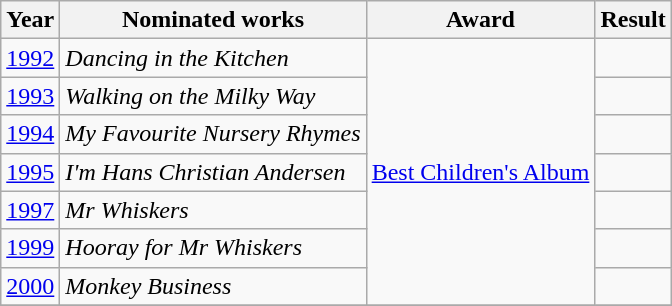<table class="wikitable">
<tr>
<th>Year</th>
<th>Nominated works</th>
<th>Award</th>
<th>Result</th>
</tr>
<tr>
<td><a href='#'>1992</a></td>
<td><em>Dancing in the Kitchen</em></td>
<td rowspan="7"><a href='#'>Best Children's Album</a></td>
<td></td>
</tr>
<tr>
<td><a href='#'>1993</a></td>
<td><em>Walking on the Milky Way</em></td>
<td></td>
</tr>
<tr>
<td><a href='#'>1994</a></td>
<td><em>My Favourite Nursery Rhymes</em></td>
<td></td>
</tr>
<tr>
<td><a href='#'>1995</a></td>
<td><em>I'm Hans Christian Andersen</em></td>
<td></td>
</tr>
<tr>
<td><a href='#'>1997</a></td>
<td><em>Mr Whiskers</em></td>
<td></td>
</tr>
<tr>
<td><a href='#'>1999</a></td>
<td><em>Hooray for Mr Whiskers</em></td>
<td></td>
</tr>
<tr>
<td><a href='#'>2000</a></td>
<td><em>Monkey Business</em></td>
<td></td>
</tr>
<tr>
</tr>
</table>
